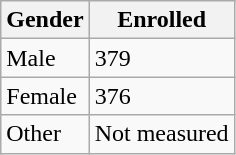<table class="wikitable">
<tr>
<th>Gender</th>
<th>Enrolled</th>
</tr>
<tr>
<td>Male</td>
<td>379</td>
</tr>
<tr>
<td>Female</td>
<td>376</td>
</tr>
<tr>
<td>Other</td>
<td>Not measured</td>
</tr>
</table>
